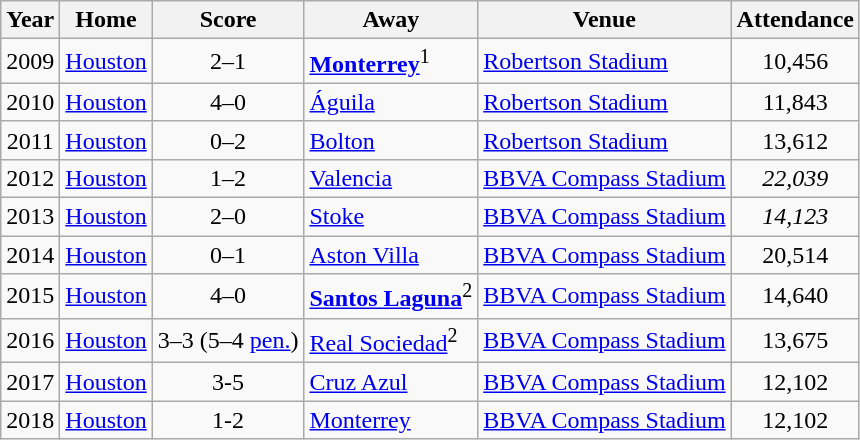<table class="sortable wikitable">
<tr>
<th>Year</th>
<th>Home</th>
<th>Score</th>
<th>Away</th>
<th>Venue</th>
<th>Attendance</th>
</tr>
<tr>
<td align=center>2009</td>
<td> <a href='#'>Houston</a></td>
<td align=center>2–1</td>
<td> <strong><a href='#'>Monterrey</a></strong><sup>1</sup></td>
<td><a href='#'>Robertson Stadium</a></td>
<td align=center>10,456</td>
</tr>
<tr>
<td align=center>2010</td>
<td> <a href='#'>Houston</a></td>
<td align=center>4–0</td>
<td> <a href='#'>Águila</a></td>
<td><a href='#'>Robertson Stadium</a></td>
<td align=center>11,843</td>
</tr>
<tr>
<td align=center>2011</td>
<td> <a href='#'>Houston</a></td>
<td align=center>0–2</td>
<td> <a href='#'>Bolton</a></td>
<td><a href='#'>Robertson Stadium</a></td>
<td align=center>13,612</td>
</tr>
<tr>
<td align=center>2012</td>
<td> <a href='#'>Houston</a></td>
<td align=center>1–2</td>
<td> <a href='#'>Valencia</a></td>
<td><a href='#'>BBVA Compass Stadium</a></td>
<td align=center><em>22,039</em></td>
</tr>
<tr>
<td align=center>2013</td>
<td> <a href='#'>Houston</a></td>
<td align=center>2–0</td>
<td> <a href='#'>Stoke</a></td>
<td><a href='#'>BBVA Compass Stadium</a></td>
<td align=center><em>14,123</em></td>
</tr>
<tr>
<td align=center>2014</td>
<td> <a href='#'>Houston</a></td>
<td align=center>0–1</td>
<td> <a href='#'>Aston Villa</a></td>
<td><a href='#'>BBVA Compass Stadium</a></td>
<td align=center>20,514</td>
</tr>
<tr>
<td align=center>2015</td>
<td> <a href='#'>Houston</a></td>
<td align=center>4–0</td>
<td><strong> <a href='#'>Santos Laguna</a></strong><sup>2</sup> </td>
<td><a href='#'>BBVA Compass Stadium</a></td>
<td align=center>14,640</td>
</tr>
<tr>
<td align=center>2016</td>
<td> <a href='#'>Houston</a></td>
<td align=center>3–3 (5–4 <a href='#'>pen.</a>)</td>
<td> <a href='#'>Real Sociedad</a><sup>2</sup> </td>
<td><a href='#'>BBVA Compass Stadium</a></td>
<td align=center>13,675</td>
</tr>
<tr>
<td align=center>2017</td>
<td> <a href='#'>Houston</a></td>
<td align=center>3-5</td>
<td> <a href='#'>Cruz Azul</a></td>
<td><a href='#'>BBVA Compass Stadium</a></td>
<td align=center>12,102</td>
</tr>
<tr>
<td align=center>2018</td>
<td> <a href='#'>Houston</a></td>
<td align=center>1-2</td>
<td> <a href='#'>Monterrey</a></td>
<td><a href='#'>BBVA Compass Stadium</a></td>
<td align=center>12,102</td>
</tr>
</table>
